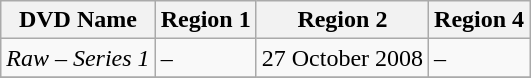<table class="wikitable">
<tr>
<th>DVD Name</th>
<th>Region 1</th>
<th>Region 2</th>
<th>Region 4</th>
</tr>
<tr>
<td><em>Raw – Series 1</em></td>
<td>–</td>
<td>27 October 2008</td>
<td>–</td>
</tr>
<tr>
</tr>
</table>
